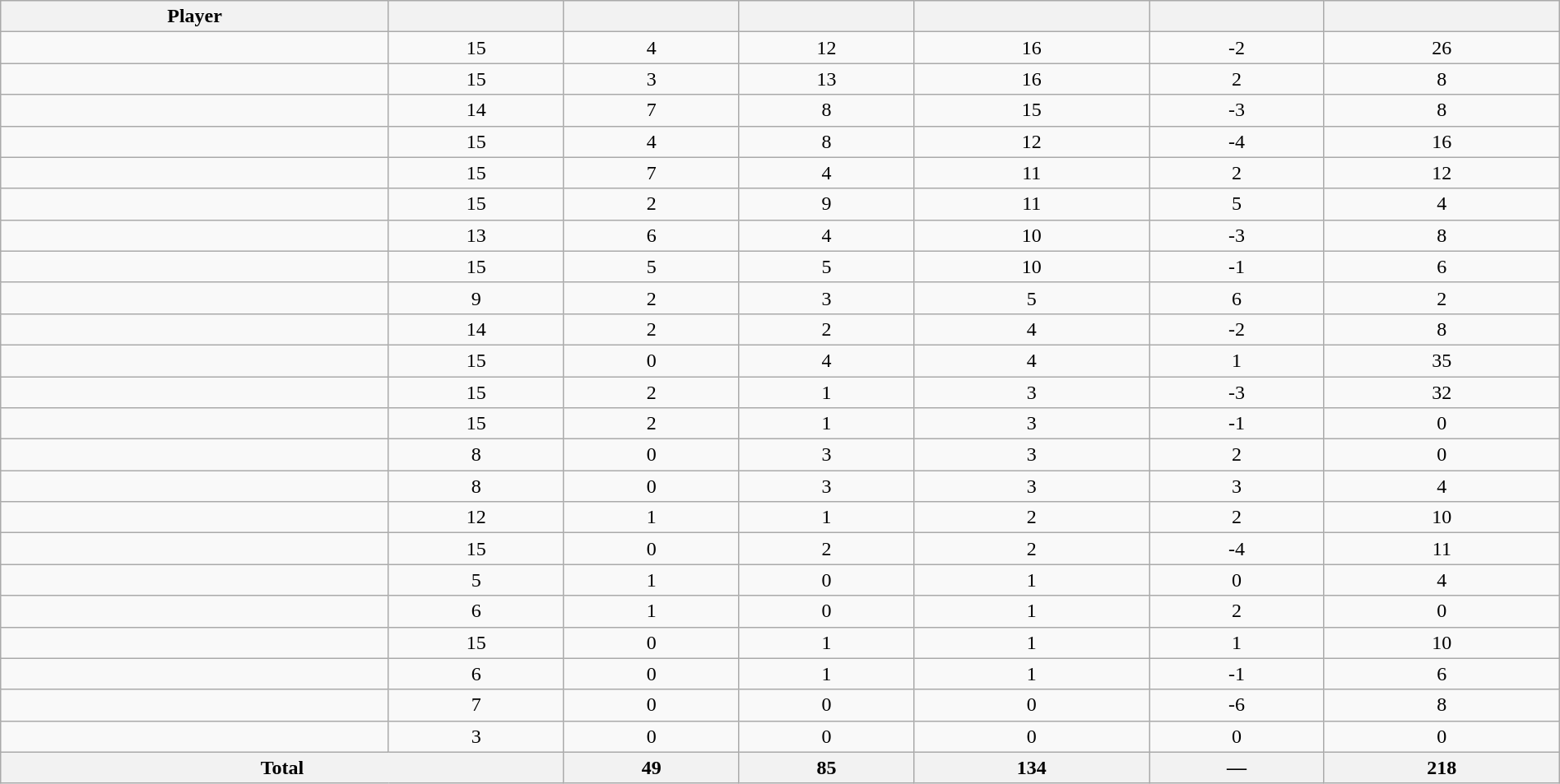<table class="wikitable sortable" style="width:100%; text-align:center;">
<tr>
<th>Player</th>
<th></th>
<th></th>
<th></th>
<th></th>
<th data-sort-type="number"></th>
<th></th>
</tr>
<tr>
<td></td>
<td>15</td>
<td>4</td>
<td>12</td>
<td>16</td>
<td>-2</td>
<td>26</td>
</tr>
<tr>
<td></td>
<td>15</td>
<td>3</td>
<td>13</td>
<td>16</td>
<td>2</td>
<td>8</td>
</tr>
<tr>
<td></td>
<td>14</td>
<td>7</td>
<td>8</td>
<td>15</td>
<td>-3</td>
<td>8</td>
</tr>
<tr>
<td></td>
<td>15</td>
<td>4</td>
<td>8</td>
<td>12</td>
<td>-4</td>
<td>16</td>
</tr>
<tr>
<td></td>
<td>15</td>
<td>7</td>
<td>4</td>
<td>11</td>
<td>2</td>
<td>12</td>
</tr>
<tr>
<td></td>
<td>15</td>
<td>2</td>
<td>9</td>
<td>11</td>
<td>5</td>
<td>4</td>
</tr>
<tr>
<td></td>
<td>13</td>
<td>6</td>
<td>4</td>
<td>10</td>
<td>-3</td>
<td>8</td>
</tr>
<tr>
<td></td>
<td>15</td>
<td>5</td>
<td>5</td>
<td>10</td>
<td>-1</td>
<td>6</td>
</tr>
<tr>
<td></td>
<td>9</td>
<td>2</td>
<td>3</td>
<td>5</td>
<td>6</td>
<td>2</td>
</tr>
<tr>
<td></td>
<td>14</td>
<td>2</td>
<td>2</td>
<td>4</td>
<td>-2</td>
<td>8</td>
</tr>
<tr>
<td></td>
<td>15</td>
<td>0</td>
<td>4</td>
<td>4</td>
<td>1</td>
<td>35</td>
</tr>
<tr>
<td></td>
<td>15</td>
<td>2</td>
<td>1</td>
<td>3</td>
<td>-3</td>
<td>32</td>
</tr>
<tr>
<td></td>
<td>15</td>
<td>2</td>
<td>1</td>
<td>3</td>
<td>-1</td>
<td>0</td>
</tr>
<tr>
<td></td>
<td>8</td>
<td>0</td>
<td>3</td>
<td>3</td>
<td>2</td>
<td>0</td>
</tr>
<tr>
<td></td>
<td>8</td>
<td>0</td>
<td>3</td>
<td>3</td>
<td>3</td>
<td>4</td>
</tr>
<tr>
<td></td>
<td>12</td>
<td>1</td>
<td>1</td>
<td>2</td>
<td>2</td>
<td>10</td>
</tr>
<tr>
<td></td>
<td>15</td>
<td>0</td>
<td>2</td>
<td>2</td>
<td>-4</td>
<td>11</td>
</tr>
<tr>
<td></td>
<td>5</td>
<td>1</td>
<td>0</td>
<td>1</td>
<td>0</td>
<td>4</td>
</tr>
<tr>
<td></td>
<td>6</td>
<td>1</td>
<td>0</td>
<td>1</td>
<td>2</td>
<td>0</td>
</tr>
<tr>
<td></td>
<td>15</td>
<td>0</td>
<td>1</td>
<td>1</td>
<td>1</td>
<td>10</td>
</tr>
<tr>
<td></td>
<td>6</td>
<td>0</td>
<td>1</td>
<td>1</td>
<td>-1</td>
<td>6</td>
</tr>
<tr>
<td></td>
<td>7</td>
<td>0</td>
<td>0</td>
<td>0</td>
<td>-6</td>
<td>8</td>
</tr>
<tr>
<td></td>
<td>3</td>
<td>0</td>
<td>0</td>
<td>0</td>
<td>0</td>
<td>0</td>
</tr>
<tr class="sortbottom">
<th colspan=2>Total</th>
<th>49</th>
<th>85</th>
<th>134</th>
<th>—</th>
<th>218</th>
</tr>
</table>
